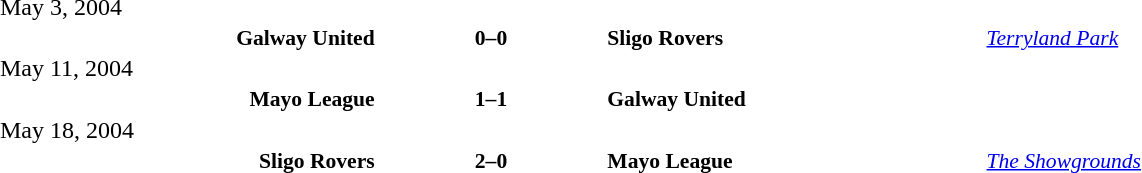<table width=100% cellspacing=1>
<tr>
<th width=20%></th>
<th width=12%></th>
<th width=20%></th>
<th></th>
</tr>
<tr>
<td>May 3, 2004</td>
</tr>
<tr style=font-size:90%>
<td align=right><strong>Galway United</strong></td>
<td align=center><strong>0–0</strong></td>
<td><strong>Sligo Rovers</strong></td>
<td><em><a href='#'>Terryland Park</a></em></td>
</tr>
<tr>
<td>May 11, 2004</td>
</tr>
<tr style=font-size:90%>
<td align=right><strong>Mayo League</strong></td>
<td align=center><strong>1–1</strong></td>
<td><strong>Galway United</strong></td>
<td></td>
</tr>
<tr>
<td>May 18, 2004</td>
</tr>
<tr style=font-size:90%>
<td align=right><strong>Sligo Rovers</strong></td>
<td align=center><strong>2–0</strong></td>
<td><strong>Mayo League</strong></td>
<td><em><a href='#'>The Showgrounds</a></em></td>
</tr>
</table>
